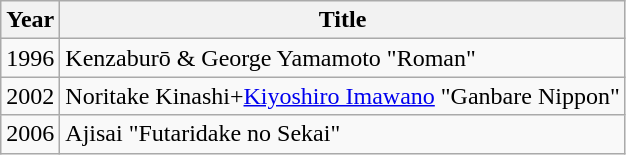<table class="wikitable">
<tr>
<th>Year</th>
<th>Title</th>
</tr>
<tr>
<td>1996</td>
<td>Kenzaburō & George Yamamoto "Roman"</td>
</tr>
<tr>
<td>2002</td>
<td>Noritake Kinashi+<a href='#'>Kiyoshiro Imawano</a> "Ganbare Nippon"</td>
</tr>
<tr>
<td>2006</td>
<td>Ajisai "Futaridake no Sekai"</td>
</tr>
</table>
